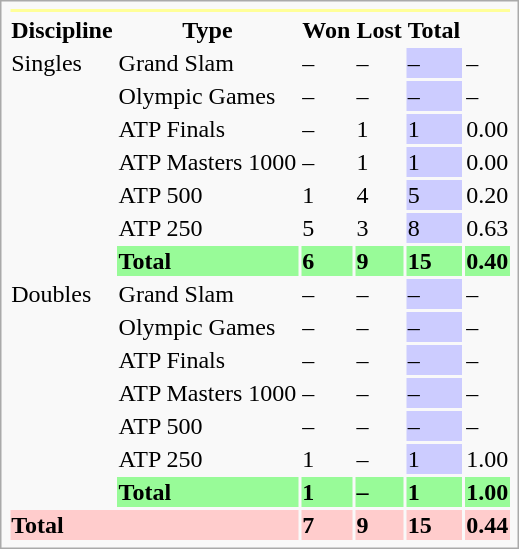<table class="infobox vcard vevent nowrap">
<tr style="background:#ff9;">
<th colspan="6"></th>
</tr>
<tr>
<th>Discipline</th>
<th>Type</th>
<th>Won</th>
<th>Lost</th>
<th>Total</th>
<th></th>
</tr>
<tr>
<td rowspan="7">Singles</td>
<td>Grand Slam</td>
<td>–</td>
<td>–</td>
<td style="background:#ccf;">–</td>
<td>–</td>
</tr>
<tr>
<td>Olympic Games</td>
<td>–</td>
<td>–</td>
<td style="background:#ccf;">–</td>
<td>–</td>
</tr>
<tr>
<td>ATP Finals</td>
<td>–</td>
<td>1</td>
<td style="background:#ccf;">1</td>
<td>0.00</td>
</tr>
<tr>
<td>ATP Masters 1000</td>
<td>–</td>
<td>1</td>
<td style="background:#ccf;">1</td>
<td>0.00</td>
</tr>
<tr>
<td>ATP 500</td>
<td>1</td>
<td>4</td>
<td style="background:#ccf;">5</td>
<td>0.20</td>
</tr>
<tr>
<td>ATP 250</td>
<td>5</td>
<td>3</td>
<td style="background:#ccf;">8</td>
<td>0.63</td>
</tr>
<tr style="background:#98fb98;">
<td><strong>Total</strong></td>
<td><strong>6</strong></td>
<td><strong>9</strong></td>
<td><strong>15</strong></td>
<td><strong>0.40</strong></td>
</tr>
<tr>
<td rowspan="7">Doubles</td>
<td>Grand Slam</td>
<td>–</td>
<td>–</td>
<td style="background:#ccf;">–</td>
<td>–</td>
</tr>
<tr>
<td>Olympic Games</td>
<td>–</td>
<td>–</td>
<td style="background:#ccf;">–</td>
<td>–</td>
</tr>
<tr>
<td>ATP Finals</td>
<td>–</td>
<td>–</td>
<td style="background:#ccf;">–</td>
<td>–</td>
</tr>
<tr>
<td>ATP Masters 1000</td>
<td>–</td>
<td>–</td>
<td style="background:#ccf;">–</td>
<td>–</td>
</tr>
<tr>
<td>ATP 500</td>
<td>–</td>
<td>–</td>
<td style="background:#ccf;">–</td>
<td>–</td>
</tr>
<tr>
<td>ATP 250</td>
<td>1</td>
<td>–</td>
<td style="background:#ccf;">1</td>
<td>1.00</td>
</tr>
<tr style="background:#98fb98;">
<td><strong>Total</strong></td>
<td><strong>1</strong></td>
<td><strong>–</strong></td>
<td><strong>1</strong></td>
<td><strong>1.00</strong></td>
</tr>
<tr style="background:#fcc;">
<td colspan="2"><strong>Total</strong></td>
<td><strong>7</strong></td>
<td><strong>9</strong></td>
<td><strong>15</strong></td>
<td><strong>0.44</strong></td>
</tr>
</table>
